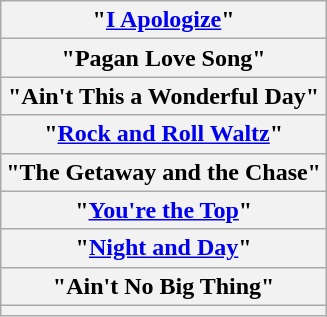<table class="wikitable plainrowheaders" style="text-align:center;" border="1">
<tr>
<th scope="row">"<a href='#'>I Apologize</a>"</th>
</tr>
<tr>
<th scope="row">"Pagan Love Song"</th>
</tr>
<tr>
<th scope="row">"Ain't This a Wonderful Day"</th>
</tr>
<tr>
<th scope="row">"<a href='#'>Rock and Roll Waltz</a>"</th>
</tr>
<tr>
<th scope="row">"The Getaway and the Chase"</th>
</tr>
<tr>
<th scope="row">"<a href='#'>You're the Top</a>"</th>
</tr>
<tr>
<th scope="row">"<a href='#'>Night and Day</a>"</th>
</tr>
<tr>
<th scope="row">"Ain't No Big Thing"</th>
</tr>
<tr>
<th scope="row"></th>
</tr>
</table>
